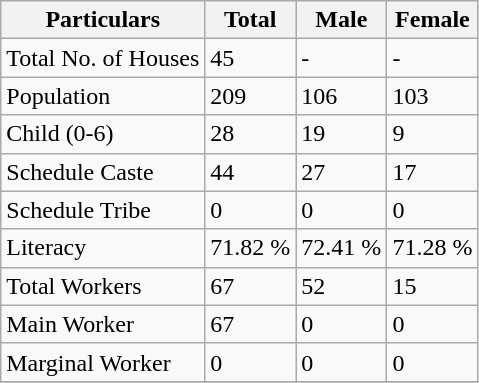<table class="wikitable sortable">
<tr>
<th>Particulars</th>
<th>Total</th>
<th>Male</th>
<th>Female</th>
</tr>
<tr>
<td>Total No. of Houses</td>
<td>45</td>
<td>-</td>
<td>-</td>
</tr>
<tr>
<td>Population</td>
<td>209</td>
<td>106</td>
<td>103</td>
</tr>
<tr>
<td>Child (0-6)</td>
<td>28</td>
<td>19</td>
<td>9</td>
</tr>
<tr>
<td>Schedule Caste</td>
<td>44</td>
<td>27</td>
<td>17</td>
</tr>
<tr>
<td>Schedule Tribe</td>
<td>0</td>
<td>0</td>
<td>0</td>
</tr>
<tr>
<td>Literacy</td>
<td>71.82 %</td>
<td>72.41 %</td>
<td>71.28 %</td>
</tr>
<tr>
<td>Total Workers</td>
<td>67</td>
<td>52</td>
<td>15</td>
</tr>
<tr>
<td>Main Worker</td>
<td>67</td>
<td>0</td>
<td>0</td>
</tr>
<tr>
<td>Marginal Worker</td>
<td>0</td>
<td>0</td>
<td>0</td>
</tr>
<tr>
</tr>
</table>
